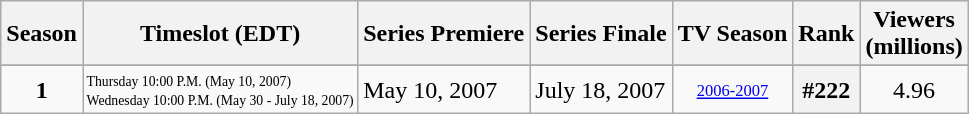<table class="wikitable">
<tr>
<th>Season</th>
<th>Timeslot (EDT)</th>
<th>Series Premiere</th>
<th>Series Finale</th>
<th>TV Season</th>
<th>Rank</th>
<th>Viewers<br>(millions)</th>
</tr>
<tr>
</tr>
<tr style="background-color:#F9F9F9">
<th style="background:#F9F9F9;text-align:center"><strong>1</strong></th>
<th style="background:#F9F9F9;font-size:11px;font-weight:normal;text-align:left;line-height:110%"><small>Thursday 10:00 P.M.  (May 10, 2007)</small><br><small>Wednesday 10:00 P.M. (May 30 - July 18, 2007)</small></th>
<td>May 10, 2007</td>
<td>July 18, 2007</td>
<td style="font-size:11px;text-align:center"><a href='#'>2006-2007</a></td>
<th style="text-align:center"><strong>#222</strong></th>
<td style="text-align:center">4.96</td>
</tr>
</table>
